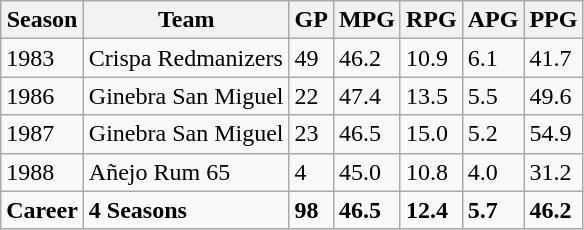<table class="wikitable">
<tr>
<th>Season</th>
<th>Team</th>
<th>GP</th>
<th>MPG</th>
<th>RPG</th>
<th>APG</th>
<th>PPG</th>
</tr>
<tr>
<td>1983</td>
<td>Crispa Redmanizers</td>
<td>49</td>
<td>46.2</td>
<td>10.9</td>
<td>6.1</td>
<td>41.7</td>
</tr>
<tr>
<td>1986</td>
<td>Ginebra San Miguel</td>
<td>22</td>
<td>47.4</td>
<td>13.5</td>
<td>5.5</td>
<td>49.6</td>
</tr>
<tr>
<td>1987</td>
<td>Ginebra San Miguel</td>
<td>23</td>
<td>46.5</td>
<td>15.0</td>
<td>5.2</td>
<td>54.9</td>
</tr>
<tr>
<td>1988</td>
<td>Añejo Rum 65</td>
<td>4</td>
<td>45.0</td>
<td>10.8</td>
<td>4.0</td>
<td>31.2</td>
</tr>
<tr>
<td><strong>Career</strong></td>
<td><strong>4 Seasons</strong></td>
<td><strong>98</strong></td>
<td><strong>46.5</strong></td>
<td><strong>12.4</strong></td>
<td><strong>5.7</strong></td>
<td><strong>46.2</strong></td>
</tr>
</table>
